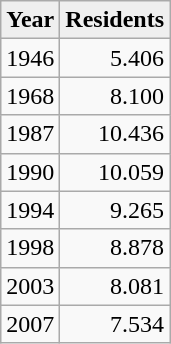<table class="wikitable float-left" style="clear:none;">
<tr>
<th style="background:#efefef;">Year</th>
<th style="background:#efefef;">Residents</th>
</tr>
<tr>
<td>1946</td>
<td align="right">5.406</td>
</tr>
<tr>
<td>1968</td>
<td align="right">8.100</td>
</tr>
<tr>
<td>1987</td>
<td align="right">10.436</td>
</tr>
<tr>
<td>1990</td>
<td align="right">10.059</td>
</tr>
<tr>
<td>1994</td>
<td align="right">9.265</td>
</tr>
<tr>
<td>1998</td>
<td align="right">8.878</td>
</tr>
<tr>
<td>2003</td>
<td align="right">8.081</td>
</tr>
<tr>
<td>2007</td>
<td align="right">7.534</td>
</tr>
</table>
